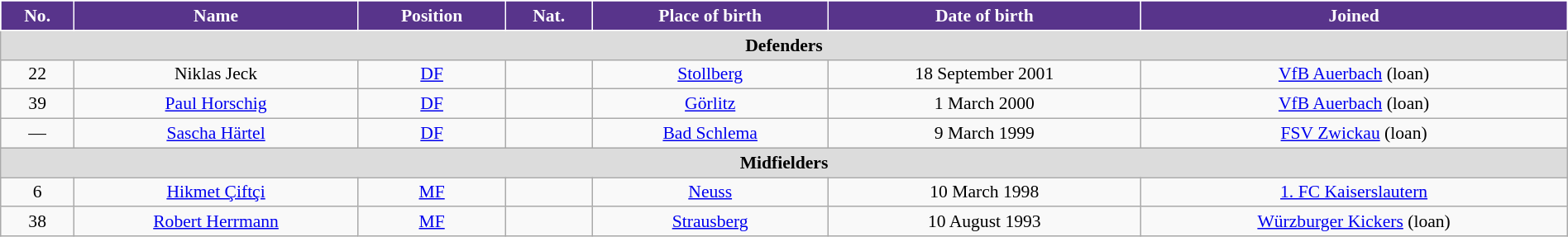<table class="wikitable" style="text-align:center; font-size:90%; width:100%;">
<tr>
<th style="background:#58348B; color:white; border:1px solid #FFFFFF; text-align:center;">No.</th>
<th style="background:#58348B; color:white; border:1px solid #FFFFFF; text-align:center;">Name</th>
<th style="background:#58348B; color:white; border:1px solid #FFFFFF; text-align:center;">Position</th>
<th style="background:#58348B; color:white; border:1px solid #FFFFFF; text-align:center;">Nat.</th>
<th style="background:#58348B; color:white; border:1px solid #FFFFFF; text-align:center;">Place of birth</th>
<th style="background:#58348B; color:white; border:1px solid #FFFFFF; text-align:center;">Date of birth</th>
<th style="background:#58348B; color:white; border:1px solid #FFFFFF; text-align:center;">Joined</th>
</tr>
<tr>
<th colspan="7" style="background:#dcdcdc; text-align:center;">Defenders</th>
</tr>
<tr>
<td>22</td>
<td>Niklas Jeck</td>
<td><a href='#'>DF</a></td>
<td></td>
<td><a href='#'>Stollberg</a></td>
<td>18 September 2001</td>
<td><a href='#'>VfB Auerbach</a> (loan)</td>
</tr>
<tr>
<td>39</td>
<td><a href='#'>Paul Horschig</a></td>
<td><a href='#'>DF</a></td>
<td></td>
<td><a href='#'>Görlitz</a></td>
<td>1 March 2000</td>
<td><a href='#'>VfB Auerbach</a> (loan)</td>
</tr>
<tr>
<td>—</td>
<td><a href='#'>Sascha Härtel</a></td>
<td><a href='#'>DF</a></td>
<td></td>
<td><a href='#'>Bad Schlema</a></td>
<td>9 March 1999</td>
<td><a href='#'>FSV Zwickau</a> (loan)</td>
</tr>
<tr>
<th colspan="7" style="background:#dcdcdc; text-align:center;">Midfielders</th>
</tr>
<tr>
<td>6</td>
<td><a href='#'>Hikmet Çiftçi</a></td>
<td><a href='#'>MF</a></td>
<td></td>
<td><a href='#'>Neuss</a></td>
<td>10 March 1998</td>
<td><a href='#'>1. FC Kaiserslautern</a></td>
</tr>
<tr>
<td>38</td>
<td><a href='#'>Robert Herrmann</a></td>
<td><a href='#'>MF</a></td>
<td></td>
<td><a href='#'>Strausberg</a></td>
<td>10 August 1993</td>
<td><a href='#'>Würzburger Kickers</a> (loan)</td>
</tr>
</table>
